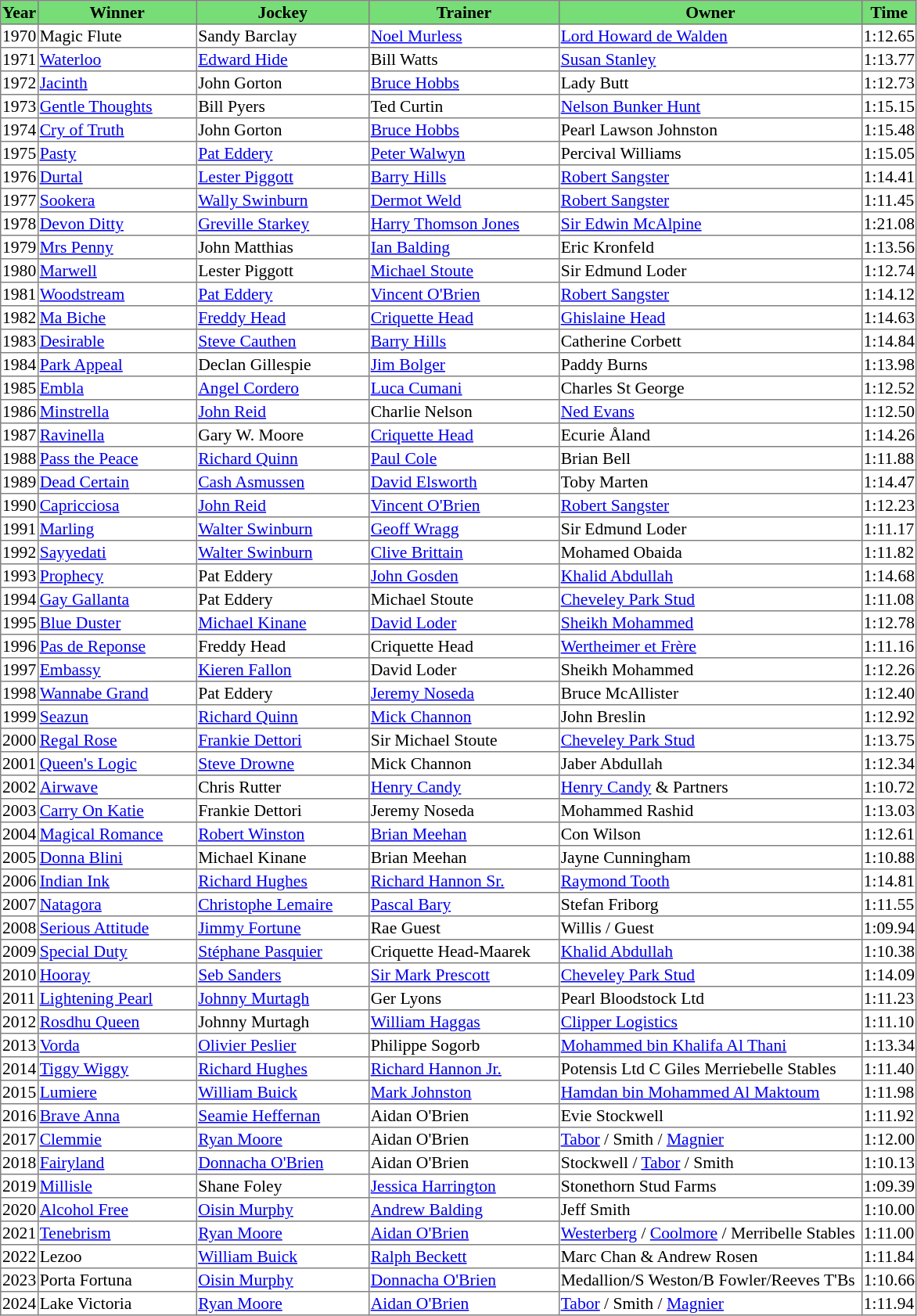<table class = "sortable" | border="1" style="border-collapse: collapse; font-size:90%">
<tr bgcolor="#77dd77" align="center">
<th>Year</th>
<th>Winner</th>
<th>Jockey</th>
<th>Trainer</th>
<th>Owner</th>
<th>Time</th>
</tr>
<tr>
<td>1970</td>
<td width=132px>Magic Flute</td>
<td width=144px>Sandy Barclay</td>
<td width=159px><a href='#'>Noel Murless</a></td>
<td width=255px><a href='#'>Lord Howard de Walden</a></td>
<td>1:12.65</td>
</tr>
<tr>
<td>1971</td>
<td><a href='#'>Waterloo</a></td>
<td><a href='#'>Edward Hide</a></td>
<td>Bill Watts</td>
<td><a href='#'>Susan Stanley</a></td>
<td>1:13.77</td>
</tr>
<tr>
<td>1972</td>
<td><a href='#'>Jacinth</a></td>
<td>John Gorton</td>
<td><a href='#'>Bruce Hobbs</a></td>
<td>Lady Butt</td>
<td>1:12.73</td>
</tr>
<tr>
<td>1973</td>
<td><a href='#'>Gentle Thoughts</a></td>
<td>Bill Pyers</td>
<td>Ted Curtin</td>
<td><a href='#'>Nelson Bunker Hunt</a></td>
<td>1:15.15</td>
</tr>
<tr>
<td>1974</td>
<td><a href='#'>Cry of Truth</a></td>
<td>John Gorton</td>
<td><a href='#'>Bruce Hobbs</a></td>
<td>Pearl Lawson Johnston</td>
<td>1:15.48</td>
</tr>
<tr>
<td>1975</td>
<td><a href='#'>Pasty</a></td>
<td><a href='#'>Pat Eddery</a></td>
<td><a href='#'>Peter Walwyn</a></td>
<td>Percival Williams</td>
<td>1:15.05</td>
</tr>
<tr>
<td>1976</td>
<td><a href='#'>Durtal</a></td>
<td><a href='#'>Lester Piggott</a></td>
<td><a href='#'>Barry Hills</a></td>
<td><a href='#'>Robert Sangster</a></td>
<td>1:14.41</td>
</tr>
<tr>
<td>1977</td>
<td><a href='#'>Sookera</a></td>
<td><a href='#'>Wally Swinburn</a></td>
<td><a href='#'>Dermot Weld</a></td>
<td><a href='#'>Robert Sangster</a></td>
<td>1:11.45</td>
</tr>
<tr>
<td>1978</td>
<td><a href='#'>Devon Ditty</a></td>
<td><a href='#'>Greville Starkey</a></td>
<td><a href='#'>Harry Thomson Jones</a></td>
<td><a href='#'>Sir Edwin McAlpine</a></td>
<td>1:21.08</td>
</tr>
<tr>
<td>1979</td>
<td><a href='#'>Mrs Penny</a></td>
<td>John Matthias</td>
<td><a href='#'>Ian Balding</a></td>
<td>Eric Kronfeld</td>
<td>1:13.56</td>
</tr>
<tr>
<td>1980</td>
<td><a href='#'>Marwell</a></td>
<td>Lester Piggott</td>
<td><a href='#'>Michael Stoute</a></td>
<td>Sir Edmund Loder</td>
<td>1:12.74</td>
</tr>
<tr>
<td>1981</td>
<td><a href='#'>Woodstream</a></td>
<td><a href='#'>Pat Eddery</a></td>
<td><a href='#'>Vincent O'Brien</a></td>
<td><a href='#'>Robert Sangster</a></td>
<td>1:14.12</td>
</tr>
<tr>
<td>1982</td>
<td><a href='#'>Ma Biche</a></td>
<td><a href='#'>Freddy Head</a></td>
<td><a href='#'>Criquette Head</a></td>
<td><a href='#'>Ghislaine Head</a></td>
<td>1:14.63</td>
</tr>
<tr>
<td>1983</td>
<td><a href='#'>Desirable</a></td>
<td><a href='#'>Steve Cauthen</a></td>
<td><a href='#'>Barry Hills</a></td>
<td>Catherine Corbett</td>
<td>1:14.84</td>
</tr>
<tr>
<td>1984</td>
<td><a href='#'>Park Appeal</a></td>
<td>Declan Gillespie</td>
<td><a href='#'>Jim Bolger</a></td>
<td>Paddy Burns</td>
<td>1:13.98</td>
</tr>
<tr>
<td>1985</td>
<td><a href='#'>Embla</a></td>
<td><a href='#'>Angel Cordero</a></td>
<td><a href='#'>Luca Cumani</a></td>
<td>Charles St George</td>
<td>1:12.52</td>
</tr>
<tr>
<td>1986</td>
<td><a href='#'>Minstrella</a> </td>
<td><a href='#'>John Reid</a></td>
<td>Charlie Nelson</td>
<td><a href='#'>Ned Evans</a></td>
<td>1:12.50</td>
</tr>
<tr>
<td>1987</td>
<td><a href='#'>Ravinella</a></td>
<td>Gary W. Moore</td>
<td><a href='#'>Criquette Head</a></td>
<td>Ecurie Åland</td>
<td>1:14.26</td>
</tr>
<tr>
<td>1988</td>
<td><a href='#'>Pass the Peace</a></td>
<td><a href='#'>Richard Quinn</a></td>
<td><a href='#'>Paul Cole</a></td>
<td>Brian Bell</td>
<td>1:11.88</td>
</tr>
<tr>
<td>1989</td>
<td><a href='#'>Dead Certain</a></td>
<td><a href='#'>Cash Asmussen</a></td>
<td><a href='#'>David Elsworth</a></td>
<td>Toby Marten</td>
<td>1:14.47</td>
</tr>
<tr>
<td>1990</td>
<td><a href='#'>Capricciosa</a></td>
<td><a href='#'>John Reid</a></td>
<td><a href='#'>Vincent O'Brien</a></td>
<td><a href='#'>Robert Sangster</a></td>
<td>1:12.23</td>
</tr>
<tr>
<td>1991</td>
<td><a href='#'>Marling</a></td>
<td><a href='#'>Walter Swinburn</a></td>
<td><a href='#'>Geoff Wragg</a></td>
<td>Sir Edmund Loder</td>
<td>1:11.17</td>
</tr>
<tr>
<td>1992</td>
<td><a href='#'>Sayyedati</a></td>
<td><a href='#'>Walter Swinburn</a></td>
<td><a href='#'>Clive Brittain</a></td>
<td>Mohamed Obaida</td>
<td>1:11.82</td>
</tr>
<tr>
<td>1993</td>
<td><a href='#'>Prophecy</a></td>
<td>Pat Eddery</td>
<td><a href='#'>John Gosden</a></td>
<td><a href='#'>Khalid Abdullah</a></td>
<td>1:14.68</td>
</tr>
<tr>
<td>1994</td>
<td><a href='#'>Gay Gallanta</a></td>
<td>Pat Eddery</td>
<td>Michael Stoute</td>
<td><a href='#'>Cheveley Park Stud</a></td>
<td>1:11.08</td>
</tr>
<tr>
<td>1995</td>
<td><a href='#'>Blue Duster</a></td>
<td><a href='#'>Michael Kinane</a></td>
<td><a href='#'>David Loder</a></td>
<td><a href='#'>Sheikh Mohammed</a></td>
<td>1:12.78</td>
</tr>
<tr>
<td>1996</td>
<td><a href='#'>Pas de Reponse</a></td>
<td>Freddy Head</td>
<td>Criquette Head</td>
<td><a href='#'>Wertheimer et Frère</a></td>
<td>1:11.16</td>
</tr>
<tr>
<td>1997</td>
<td><a href='#'>Embassy</a></td>
<td><a href='#'>Kieren Fallon</a></td>
<td>David Loder</td>
<td>Sheikh Mohammed</td>
<td>1:12.26</td>
</tr>
<tr>
<td>1998</td>
<td><a href='#'>Wannabe Grand</a></td>
<td>Pat Eddery</td>
<td><a href='#'>Jeremy Noseda</a></td>
<td>Bruce McAllister</td>
<td>1:12.40</td>
</tr>
<tr>
<td>1999</td>
<td><a href='#'>Seazun</a></td>
<td><a href='#'>Richard Quinn</a></td>
<td><a href='#'>Mick Channon</a></td>
<td>John Breslin</td>
<td>1:12.92</td>
</tr>
<tr>
<td>2000</td>
<td><a href='#'>Regal Rose</a></td>
<td><a href='#'>Frankie Dettori</a></td>
<td>Sir Michael Stoute</td>
<td><a href='#'>Cheveley Park Stud</a></td>
<td>1:13.75</td>
</tr>
<tr>
<td>2001</td>
<td><a href='#'>Queen's Logic</a></td>
<td><a href='#'>Steve Drowne</a></td>
<td>Mick Channon</td>
<td>Jaber Abdullah</td>
<td>1:12.34</td>
</tr>
<tr>
<td>2002</td>
<td><a href='#'>Airwave</a></td>
<td>Chris Rutter</td>
<td><a href='#'>Henry Candy</a></td>
<td><a href='#'>Henry Candy</a> & Partners</td>
<td>1:10.72</td>
</tr>
<tr>
<td>2003</td>
<td><a href='#'>Carry On Katie</a></td>
<td>Frankie Dettori</td>
<td>Jeremy Noseda</td>
<td>Mohammed Rashid</td>
<td>1:13.03</td>
</tr>
<tr>
<td>2004</td>
<td><a href='#'>Magical Romance</a></td>
<td><a href='#'>Robert Winston</a></td>
<td><a href='#'>Brian Meehan</a></td>
<td>Con Wilson</td>
<td>1:12.61</td>
</tr>
<tr>
<td>2005</td>
<td><a href='#'>Donna Blini</a></td>
<td>Michael Kinane</td>
<td>Brian Meehan</td>
<td>Jayne Cunningham</td>
<td>1:10.88</td>
</tr>
<tr>
<td>2006</td>
<td><a href='#'>Indian Ink</a></td>
<td><a href='#'>Richard Hughes</a></td>
<td><a href='#'>Richard Hannon Sr.</a></td>
<td><a href='#'>Raymond Tooth</a></td>
<td>1:14.81</td>
</tr>
<tr>
<td>2007</td>
<td><a href='#'>Natagora</a></td>
<td><a href='#'>Christophe Lemaire</a></td>
<td><a href='#'>Pascal Bary</a></td>
<td>Stefan Friborg</td>
<td>1:11.55</td>
</tr>
<tr>
<td>2008</td>
<td><a href='#'>Serious Attitude</a></td>
<td><a href='#'>Jimmy Fortune</a></td>
<td>Rae Guest</td>
<td>Willis / Guest </td>
<td>1:09.94</td>
</tr>
<tr>
<td>2009</td>
<td><a href='#'>Special Duty</a></td>
<td><a href='#'>Stéphane Pasquier</a></td>
<td>Criquette Head-Maarek</td>
<td><a href='#'>Khalid Abdullah</a></td>
<td>1:10.38</td>
</tr>
<tr>
<td>2010</td>
<td><a href='#'>Hooray</a></td>
<td><a href='#'>Seb Sanders</a></td>
<td><a href='#'>Sir Mark Prescott</a></td>
<td><a href='#'>Cheveley Park Stud</a></td>
<td>1:14.09</td>
</tr>
<tr>
<td>2011</td>
<td><a href='#'>Lightening Pearl</a></td>
<td><a href='#'>Johnny Murtagh</a></td>
<td>Ger Lyons</td>
<td>Pearl Bloodstock Ltd</td>
<td>1:11.23</td>
</tr>
<tr>
<td>2012</td>
<td><a href='#'>Rosdhu Queen</a></td>
<td>Johnny Murtagh</td>
<td><a href='#'>William Haggas</a></td>
<td><a href='#'>Clipper Logistics</a></td>
<td>1:11.10</td>
</tr>
<tr>
<td>2013</td>
<td><a href='#'>Vorda</a></td>
<td><a href='#'>Olivier Peslier</a></td>
<td>Philippe Sogorb</td>
<td><a href='#'>Mohammed bin Khalifa Al Thani</a></td>
<td>1:13.34</td>
</tr>
<tr>
<td>2014</td>
<td><a href='#'>Tiggy Wiggy</a></td>
<td><a href='#'>Richard Hughes</a></td>
<td><a href='#'>Richard Hannon Jr.</a></td>
<td>Potensis Ltd C Giles Merriebelle Stables</td>
<td>1:11.40</td>
</tr>
<tr>
<td>2015</td>
<td><a href='#'>Lumiere</a></td>
<td><a href='#'>William Buick</a></td>
<td><a href='#'>Mark Johnston</a></td>
<td><a href='#'>Hamdan bin Mohammed Al Maktoum</a></td>
<td>1:11.98</td>
</tr>
<tr>
<td>2016</td>
<td><a href='#'>Brave Anna</a></td>
<td><a href='#'>Seamie Heffernan</a></td>
<td>Aidan O'Brien</td>
<td>Evie Stockwell</td>
<td>1:11.92</td>
</tr>
<tr>
<td>2017</td>
<td><a href='#'>Clemmie</a></td>
<td><a href='#'>Ryan Moore</a></td>
<td>Aidan O'Brien</td>
<td><a href='#'>Tabor</a> / Smith  / <a href='#'>Magnier</a></td>
<td>1:12.00</td>
</tr>
<tr>
<td>2018</td>
<td><a href='#'>Fairyland</a></td>
<td><a href='#'>Donnacha O'Brien</a></td>
<td>Aidan O'Brien</td>
<td>Stockwell / <a href='#'>Tabor</a> / Smith </td>
<td>1:10.13</td>
</tr>
<tr>
<td>2019</td>
<td><a href='#'>Millisle</a></td>
<td>Shane Foley</td>
<td><a href='#'>Jessica Harrington</a></td>
<td>Stonethorn Stud Farms</td>
<td>1:09.39</td>
</tr>
<tr>
<td>2020</td>
<td><a href='#'>Alcohol Free</a></td>
<td><a href='#'>Oisin Murphy</a></td>
<td><a href='#'>Andrew Balding</a></td>
<td>Jeff Smith</td>
<td>1:10.00</td>
</tr>
<tr>
<td>2021</td>
<td><a href='#'>Tenebrism</a></td>
<td><a href='#'>Ryan Moore</a></td>
<td><a href='#'>Aidan O'Brien</a></td>
<td><a href='#'>Westerberg</a> / <a href='#'>Coolmore</a> / Merribelle Stables</td>
<td>1:11.00</td>
</tr>
<tr>
<td>2022</td>
<td>Lezoo</td>
<td><a href='#'>William Buick</a></td>
<td><a href='#'>Ralph Beckett</a></td>
<td>Marc Chan & Andrew Rosen</td>
<td>1:11.84</td>
</tr>
<tr>
<td>2023</td>
<td>Porta Fortuna</td>
<td><a href='#'>Oisin Murphy</a></td>
<td><a href='#'>Donnacha O'Brien</a></td>
<td>Medallion/S Weston/B Fowler/Reeves T'Bs</td>
<td>1:10.66</td>
</tr>
<tr>
<td>2024</td>
<td>Lake Victoria</td>
<td><a href='#'>Ryan Moore</a></td>
<td><a href='#'>Aidan O'Brien</a></td>
<td><a href='#'>Tabor</a> / Smith  / <a href='#'>Magnier</a></td>
<td>1:11.94</td>
</tr>
</table>
